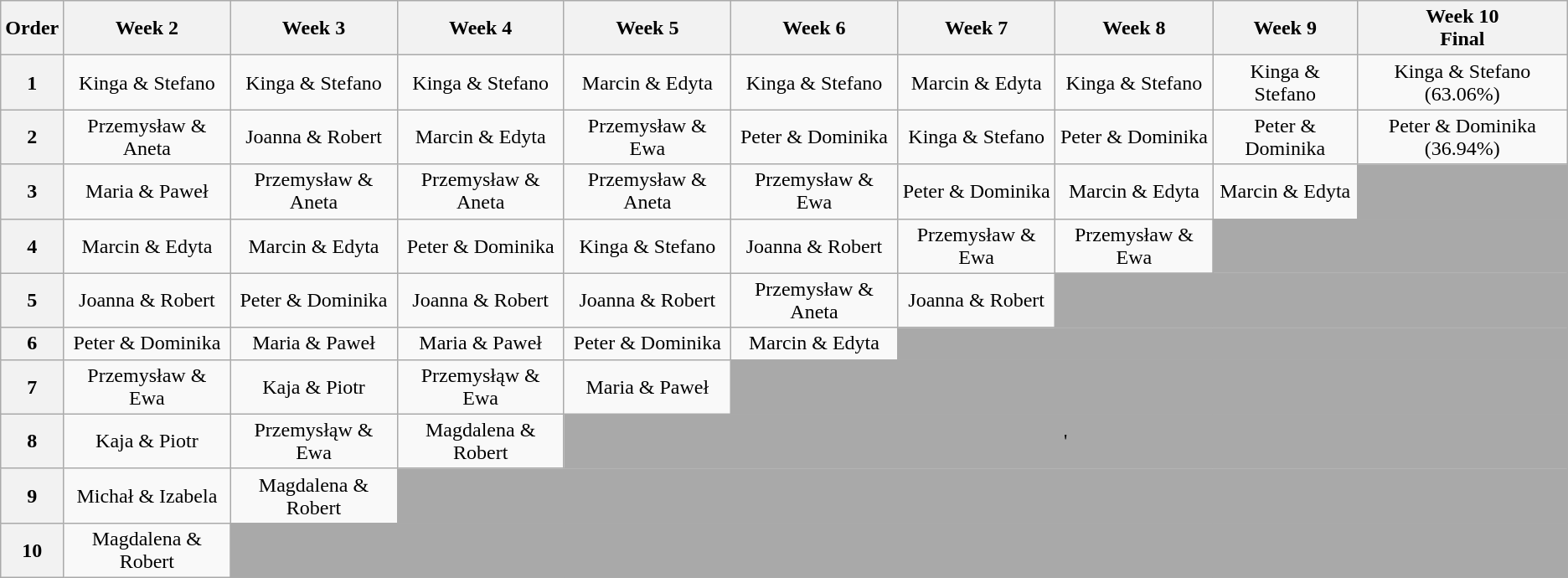<table class="wikitable" style="text-align:center">
<tr>
<th>Order</th>
<th>Week 2</th>
<th>Week 3</th>
<th>Week 4</th>
<th>Week 5</th>
<th>Week 6</th>
<th>Week 7</th>
<th>Week 8</th>
<th>Week 9</th>
<th>Week 10<br>Final</th>
</tr>
<tr>
<th>1</th>
<td>Kinga & Stefano</td>
<td>Kinga & Stefano</td>
<td>Kinga & Stefano</td>
<td>Marcin & Edyta</td>
<td>Kinga & Stefano</td>
<td>Marcin & Edyta</td>
<td>Kinga & Stefano</td>
<td>Kinga & Stefano</td>
<td>Kinga & Stefano (63.06%)</td>
</tr>
<tr>
<th>2</th>
<td>Przemysław & Aneta</td>
<td>Joanna & Robert</td>
<td>Marcin & Edyta</td>
<td>Przemysław & Ewa</td>
<td>Peter & Dominika</td>
<td>Kinga & Stefano</td>
<td>Peter & Dominika</td>
<td>Peter & Dominika</td>
<td>Peter & Dominika (36.94%)</td>
</tr>
<tr>
<th>3</th>
<td>Maria & Paweł</td>
<td>Przemysław & Aneta</td>
<td>Przemysław & Aneta</td>
<td>Przemysław & Aneta</td>
<td>Przemysław & Ewa</td>
<td>Peter & Dominika</td>
<td>Marcin & Edyta</td>
<td>Marcin & Edyta</td>
<td style="background:darkgray" colspan="1"></td>
</tr>
<tr>
<th>4</th>
<td>Marcin & Edyta</td>
<td>Marcin & Edyta</td>
<td>Peter & Dominika</td>
<td>Kinga & Stefano</td>
<td>Joanna & Robert</td>
<td>Przemysław & Ewa</td>
<td>Przemysław & Ewa</td>
<td style="background:darkgray" colspan="2"></td>
</tr>
<tr>
<th>5</th>
<td>Joanna & Robert</td>
<td>Peter & Dominika</td>
<td>Joanna & Robert</td>
<td>Joanna & Robert</td>
<td>Przemysław & Aneta</td>
<td>Joanna & Robert</td>
<td style="background:darkgray" colspan="3"></td>
</tr>
<tr>
<th>6</th>
<td>Peter & Dominika</td>
<td>Maria & Paweł</td>
<td>Maria & Paweł</td>
<td>Peter & Dominika</td>
<td>Marcin & Edyta</td>
<td style="background:darkgray" colspan="4"></td>
</tr>
<tr>
<th>7</th>
<td>Przemysław & Ewa</td>
<td>Kaja & Piotr</td>
<td>Przemysłąw & Ewa</td>
<td>Maria & Paweł</td>
<td style="background:darkgray" colspan="5"></td>
</tr>
<tr>
<th>8</th>
<td>Kaja & Piotr</td>
<td>Przemysłąw & Ewa</td>
<td>Magdalena & Robert</td>
<td style="background:darkgray" colspan="6">'</td>
</tr>
<tr>
<th>9</th>
<td>Michał & Izabela</td>
<td>Magdalena & Robert</td>
<td style="background:darkgray" colspan="7"></td>
</tr>
<tr>
<th>10</th>
<td>Magdalena & Robert</td>
<td style="background:darkgray" colspan="8"></td>
</tr>
</table>
